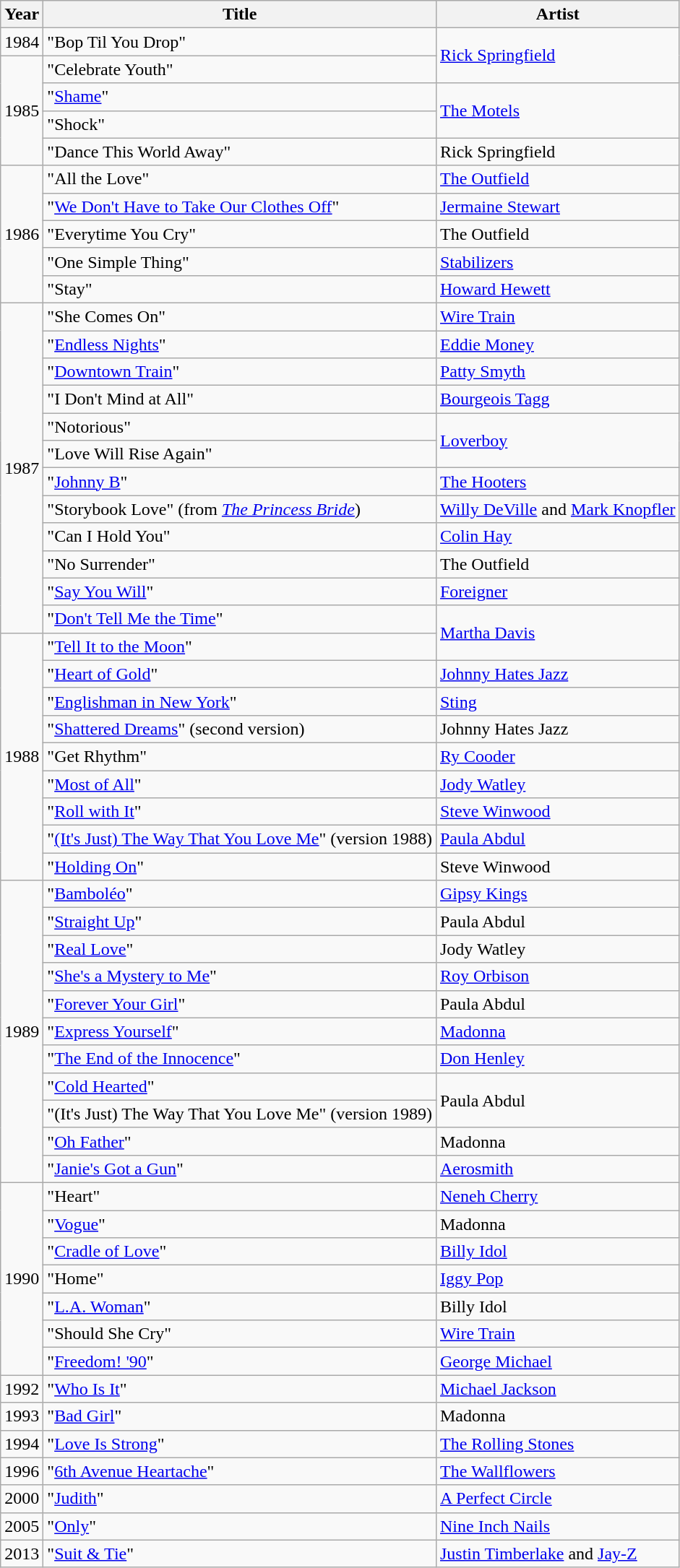<table class="wikitable">
<tr>
<th>Year</th>
<th>Title</th>
<th>Artist</th>
</tr>
<tr>
<td>1984</td>
<td>"Bop Til You Drop"</td>
<td rowspan=2><a href='#'>Rick Springfield</a></td>
</tr>
<tr>
<td rowspan=4>1985</td>
<td>"Celebrate Youth"</td>
</tr>
<tr>
<td>"<a href='#'>Shame</a>"</td>
<td rowspan=2><a href='#'>The Motels</a></td>
</tr>
<tr>
<td>"Shock"</td>
</tr>
<tr>
<td>"Dance This World Away"</td>
<td>Rick Springfield</td>
</tr>
<tr>
<td rowspan=5>1986</td>
<td>"All the Love"</td>
<td><a href='#'>The Outfield</a></td>
</tr>
<tr>
<td>"<a href='#'>We Don't Have to Take Our Clothes Off</a>"</td>
<td><a href='#'>Jermaine Stewart</a></td>
</tr>
<tr>
<td>"Everytime You Cry"</td>
<td>The Outfield</td>
</tr>
<tr>
<td>"One Simple Thing"</td>
<td><a href='#'>Stabilizers</a></td>
</tr>
<tr>
<td>"Stay"</td>
<td><a href='#'>Howard Hewett</a></td>
</tr>
<tr>
<td rowspan=12>1987</td>
<td>"She Comes On"</td>
<td><a href='#'>Wire Train</a></td>
</tr>
<tr>
<td>"<a href='#'>Endless Nights</a>"</td>
<td><a href='#'>Eddie Money</a></td>
</tr>
<tr>
<td>"<a href='#'>Downtown Train</a>"</td>
<td><a href='#'>Patty Smyth</a></td>
</tr>
<tr>
<td>"I Don't Mind at All"</td>
<td><a href='#'>Bourgeois Tagg</a></td>
</tr>
<tr>
<td>"Notorious"</td>
<td rowspan=2><a href='#'>Loverboy</a></td>
</tr>
<tr>
<td>"Love Will Rise Again"</td>
</tr>
<tr>
<td>"<a href='#'>Johnny B</a>"</td>
<td><a href='#'>The Hooters</a></td>
</tr>
<tr>
<td>"Storybook Love" (from <em><a href='#'>The Princess Bride</a></em>)</td>
<td><a href='#'>Willy DeVille</a> and <a href='#'>Mark Knopfler</a></td>
</tr>
<tr>
<td>"Can I Hold You"</td>
<td><a href='#'>Colin Hay</a></td>
</tr>
<tr>
<td>"No Surrender"</td>
<td>The Outfield</td>
</tr>
<tr>
<td>"<a href='#'>Say You Will</a>"</td>
<td><a href='#'>Foreigner</a></td>
</tr>
<tr>
<td>"<a href='#'>Don't Tell Me the Time</a>"</td>
<td rowspan=2><a href='#'>Martha Davis</a></td>
</tr>
<tr>
<td rowspan=9>1988</td>
<td>"<a href='#'>Tell It to the Moon</a>"</td>
</tr>
<tr>
<td>"<a href='#'>Heart of Gold</a>"</td>
<td><a href='#'>Johnny Hates Jazz</a></td>
</tr>
<tr>
<td>"<a href='#'>Englishman in New York</a>"</td>
<td><a href='#'>Sting</a></td>
</tr>
<tr>
<td>"<a href='#'>Shattered Dreams</a>" (second version)</td>
<td>Johnny Hates Jazz</td>
</tr>
<tr>
<td>"Get Rhythm"</td>
<td><a href='#'>Ry Cooder</a></td>
</tr>
<tr>
<td>"<a href='#'>Most of All</a>"</td>
<td><a href='#'>Jody Watley</a></td>
</tr>
<tr>
<td>"<a href='#'>Roll with It</a>"</td>
<td><a href='#'>Steve Winwood</a></td>
</tr>
<tr>
<td>"<a href='#'>(It's Just) The Way That You Love Me</a>" (version 1988)</td>
<td><a href='#'>Paula Abdul</a></td>
</tr>
<tr>
<td>"<a href='#'>Holding On</a>"</td>
<td>Steve Winwood</td>
</tr>
<tr>
<td rowspan=11>1989</td>
<td>"<a href='#'>Bamboléo</a>"</td>
<td><a href='#'>Gipsy Kings</a></td>
</tr>
<tr>
<td>"<a href='#'>Straight Up</a>"</td>
<td>Paula Abdul</td>
</tr>
<tr>
<td>"<a href='#'>Real Love</a>"</td>
<td>Jody Watley</td>
</tr>
<tr>
<td>"<a href='#'>She's a Mystery to Me</a>"</td>
<td><a href='#'>Roy Orbison</a></td>
</tr>
<tr>
<td>"<a href='#'>Forever Your Girl</a>"</td>
<td>Paula Abdul</td>
</tr>
<tr>
<td>"<a href='#'>Express Yourself</a>"</td>
<td><a href='#'>Madonna</a></td>
</tr>
<tr>
<td>"<a href='#'>The End of the Innocence</a>"</td>
<td><a href='#'>Don Henley</a></td>
</tr>
<tr>
<td>"<a href='#'>Cold Hearted</a>"</td>
<td rowspan=2>Paula Abdul</td>
</tr>
<tr>
<td>"(It's Just) The Way That You Love Me" (version 1989)</td>
</tr>
<tr>
<td>"<a href='#'>Oh Father</a>"</td>
<td>Madonna</td>
</tr>
<tr>
<td>"<a href='#'>Janie's Got a Gun</a>"</td>
<td><a href='#'>Aerosmith</a></td>
</tr>
<tr>
<td rowspan=7>1990</td>
<td>"Heart"</td>
<td><a href='#'>Neneh Cherry</a></td>
</tr>
<tr>
<td>"<a href='#'>Vogue</a>"</td>
<td>Madonna</td>
</tr>
<tr>
<td>"<a href='#'>Cradle of Love</a>"</td>
<td><a href='#'>Billy Idol</a></td>
</tr>
<tr>
<td>"Home"</td>
<td><a href='#'>Iggy Pop</a></td>
</tr>
<tr>
<td>"<a href='#'>L.A. Woman</a>"</td>
<td>Billy Idol</td>
</tr>
<tr>
<td>"Should She Cry"</td>
<td><a href='#'>Wire Train</a></td>
</tr>
<tr>
<td>"<a href='#'>Freedom! '90</a>"</td>
<td><a href='#'>George Michael</a></td>
</tr>
<tr>
<td>1992</td>
<td>"<a href='#'>Who Is It</a>"</td>
<td><a href='#'>Michael Jackson</a></td>
</tr>
<tr>
<td>1993</td>
<td>"<a href='#'>Bad Girl</a>"</td>
<td>Madonna</td>
</tr>
<tr>
<td>1994</td>
<td>"<a href='#'>Love Is Strong</a>"</td>
<td><a href='#'>The Rolling Stones</a></td>
</tr>
<tr>
<td>1996</td>
<td>"<a href='#'>6th Avenue Heartache</a>"</td>
<td><a href='#'>The Wallflowers</a></td>
</tr>
<tr>
<td>2000</td>
<td>"<a href='#'>Judith</a>"</td>
<td><a href='#'>A Perfect Circle</a></td>
</tr>
<tr>
<td>2005</td>
<td>"<a href='#'>Only</a>"</td>
<td><a href='#'>Nine Inch Nails</a></td>
</tr>
<tr>
<td>2013</td>
<td>"<a href='#'>Suit & Tie</a>"</td>
<td><a href='#'>Justin Timberlake</a> and <a href='#'>Jay-Z</a></td>
</tr>
</table>
